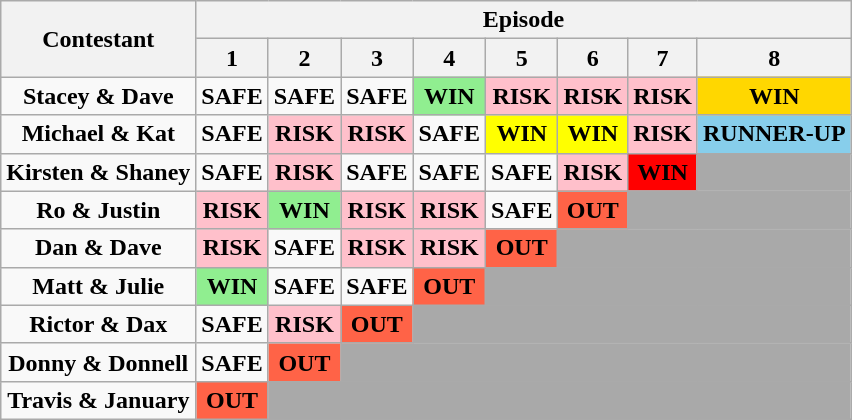<table class="wikitable" style="text-align:center">
<tr>
<th rowspan=2>Contestant</th>
<th colspan=11>Episode</th>
</tr>
<tr>
<th>1</th>
<th>2</th>
<th>3</th>
<th>4</th>
<th>5</th>
<th>6</th>
<th>7</th>
<th>8</th>
</tr>
<tr>
<td><strong>Stacey & Dave</strong></td>
<td><strong>SAFE</strong></td>
<td><strong>SAFE</strong></td>
<td><strong>SAFE</strong></td>
<td style="background:lightgreen;"><strong>WIN</strong></td>
<td style="background:pink;"><strong>RISK</strong></td>
<td style="background:pink;"><strong>RISK</strong></td>
<td style="background:pink;"><strong>RISK</strong></td>
<td style="background:gold;"><strong>WIN</strong></td>
</tr>
<tr>
<td><strong>Michael & Kat</strong></td>
<td><strong>SAFE</strong></td>
<td style="background:pink;"><strong>RISK</strong></td>
<td style="background:pink;"><strong>RISK</strong></td>
<td><strong>SAFE</strong></td>
<td style="background:yellow;"><strong>WIN</strong></td>
<td style="background:yellow;"><strong>WIN</strong></td>
<td style="background:pink;"><strong>RISK</strong></td>
<td style="background:skyblue;"><strong>RUNNER-UP</strong></td>
</tr>
<tr>
<td><strong>Kirsten & Shaney</strong></td>
<td><strong>SAFE</strong></td>
<td style="background:pink;"><strong>RISK</strong></td>
<td><strong>SAFE</strong></td>
<td><strong>SAFE</strong></td>
<td><strong>SAFE</strong></td>
<td style="background:pink;"><strong>RISK</strong></td>
<td style="background:red;"><strong>WIN</strong></td>
<td style="background:darkgray;"></td>
</tr>
<tr>
<td><strong>Ro & Justin</strong></td>
<td style="background:pink;"><strong>RISK</strong></td>
<td style="background:lightgreen;"><strong>WIN</strong></td>
<td style="background:pink;"><strong>RISK</strong></td>
<td style="background:pink;"><strong>RISK</strong></td>
<td><strong>SAFE</strong></td>
<td style="background:tomato;"><strong>OUT</strong></td>
<td colspan="2" style="background:darkgray;"></td>
</tr>
<tr>
<td><strong>Dan & Dave</strong></td>
<td style="background:pink;"><strong>RISK</strong></td>
<td><strong>SAFE</strong></td>
<td style="background:pink;"><strong>RISK</strong></td>
<td style="background:pink;"><strong>RISK</strong></td>
<td style="background:tomato;"><strong>OUT</strong></td>
<td colspan="3" style="background:darkgray;"></td>
</tr>
<tr>
<td><strong>Matt & Julie</strong></td>
<td style="background:lightgreen;"><strong>WIN</strong></td>
<td><strong>SAFE</strong></td>
<td><strong>SAFE</strong></td>
<td style="background:tomato;"><strong>OUT</strong></td>
<td colspan="4" style="background:darkgray;"></td>
</tr>
<tr>
<td><strong>Rictor & Dax</strong></td>
<td><strong>SAFE</strong></td>
<td style="background:pink;"><strong>RISK</strong></td>
<td style="background:tomato;"><strong>OUT</strong></td>
<td colspan="5" style="background:darkgray;"></td>
</tr>
<tr>
<td><strong>Donny & Donnell</strong></td>
<td><strong>SAFE</strong></td>
<td style="background:tomato;"><strong>OUT</strong></td>
<td colspan="6" style="background:darkgray;"></td>
</tr>
<tr>
<td><strong>Travis & January</strong></td>
<td style="background:tomato;"><strong>OUT</strong></td>
<td colspan="7" style="background:darkgray;"></td>
</tr>
</table>
